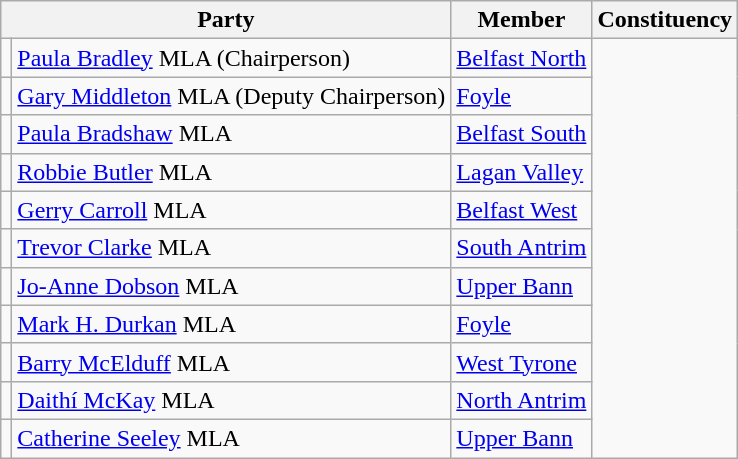<table class="wikitable" border="1">
<tr>
<th colspan="2" scope="col">Party</th>
<th scope="col">Member</th>
<th scope="col">Constituency</th>
</tr>
<tr>
<td></td>
<td><a href='#'>Paula Bradley</a> MLA (Chairperson)</td>
<td><a href='#'>Belfast North</a></td>
</tr>
<tr>
<td></td>
<td><a href='#'>Gary Middleton</a> MLA (Deputy Chairperson)</td>
<td><a href='#'>Foyle</a></td>
</tr>
<tr>
<td></td>
<td><a href='#'>Paula Bradshaw</a> MLA</td>
<td><a href='#'>Belfast South</a></td>
</tr>
<tr>
<td></td>
<td><a href='#'>Robbie Butler</a> MLA</td>
<td><a href='#'>Lagan Valley</a></td>
</tr>
<tr>
<td></td>
<td><a href='#'>Gerry Carroll</a> MLA</td>
<td><a href='#'>Belfast West</a></td>
</tr>
<tr>
<td></td>
<td><a href='#'>Trevor Clarke</a> MLA</td>
<td><a href='#'>South Antrim</a></td>
</tr>
<tr>
<td></td>
<td><a href='#'>Jo-Anne Dobson</a> MLA</td>
<td><a href='#'>Upper Bann</a></td>
</tr>
<tr>
<td></td>
<td><a href='#'>Mark H. Durkan</a> MLA</td>
<td><a href='#'>Foyle</a></td>
</tr>
<tr>
<td></td>
<td><a href='#'>Barry McElduff</a> MLA</td>
<td><a href='#'>West Tyrone</a></td>
</tr>
<tr>
<td></td>
<td><a href='#'>Daithí McKay</a> MLA</td>
<td><a href='#'>North Antrim</a></td>
</tr>
<tr>
<td></td>
<td><a href='#'>Catherine Seeley</a> MLA</td>
<td><a href='#'>Upper Bann</a></td>
</tr>
</table>
